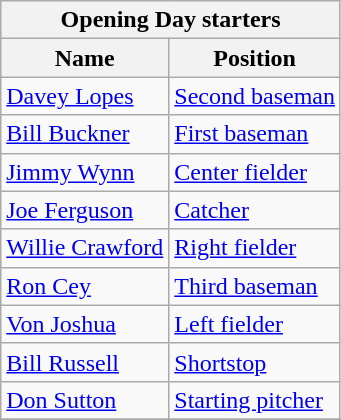<table class="wikitable" style="text-align:left">
<tr>
<th colspan="2">Opening Day starters</th>
</tr>
<tr>
<th>Name</th>
<th>Position</th>
</tr>
<tr>
<td><a href='#'>Davey Lopes</a></td>
<td><a href='#'>Second baseman</a></td>
</tr>
<tr>
<td><a href='#'>Bill Buckner</a></td>
<td><a href='#'>First baseman</a></td>
</tr>
<tr>
<td><a href='#'>Jimmy Wynn</a></td>
<td><a href='#'>Center fielder</a></td>
</tr>
<tr>
<td><a href='#'>Joe Ferguson</a></td>
<td><a href='#'>Catcher</a></td>
</tr>
<tr>
<td><a href='#'>Willie Crawford</a></td>
<td><a href='#'>Right fielder</a></td>
</tr>
<tr>
<td><a href='#'>Ron Cey</a></td>
<td><a href='#'>Third baseman</a></td>
</tr>
<tr>
<td><a href='#'>Von Joshua</a></td>
<td><a href='#'>Left fielder</a></td>
</tr>
<tr>
<td><a href='#'>Bill Russell</a></td>
<td><a href='#'>Shortstop</a></td>
</tr>
<tr>
<td><a href='#'>Don Sutton</a></td>
<td><a href='#'>Starting pitcher</a></td>
</tr>
<tr>
</tr>
</table>
